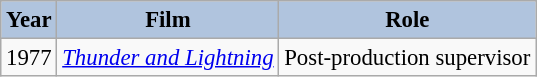<table class="wikitable" style="font-size:95%;">
<tr>
<th style="background:#B0C4DE;">Year</th>
<th style="background:#B0C4DE;">Film</th>
<th style="background:#B0C4DE;">Role</th>
</tr>
<tr>
<td>1977</td>
<td><em><a href='#'>Thunder and Lightning</a></em></td>
<td>Post-production supervisor</td>
</tr>
</table>
